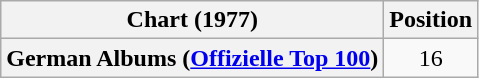<table class="wikitable plainrowheaders" style="text-align:center">
<tr>
<th scope="col">Chart (1977)</th>
<th scope="col">Position</th>
</tr>
<tr>
<th scope="row">German Albums (<a href='#'>Offizielle Top 100</a>)</th>
<td>16</td>
</tr>
</table>
